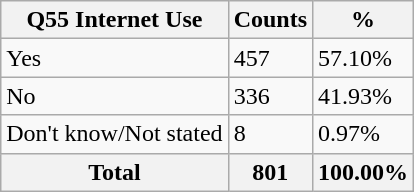<table class="wikitable sortable">
<tr>
<th>Q55 Internet Use</th>
<th>Counts</th>
<th>%</th>
</tr>
<tr>
<td>Yes</td>
<td>457</td>
<td>57.10%</td>
</tr>
<tr>
<td>No</td>
<td>336</td>
<td>41.93%</td>
</tr>
<tr>
<td>Don't know/Not stated</td>
<td>8</td>
<td>0.97%</td>
</tr>
<tr>
<th>Total</th>
<th>801</th>
<th>100.00%</th>
</tr>
</table>
